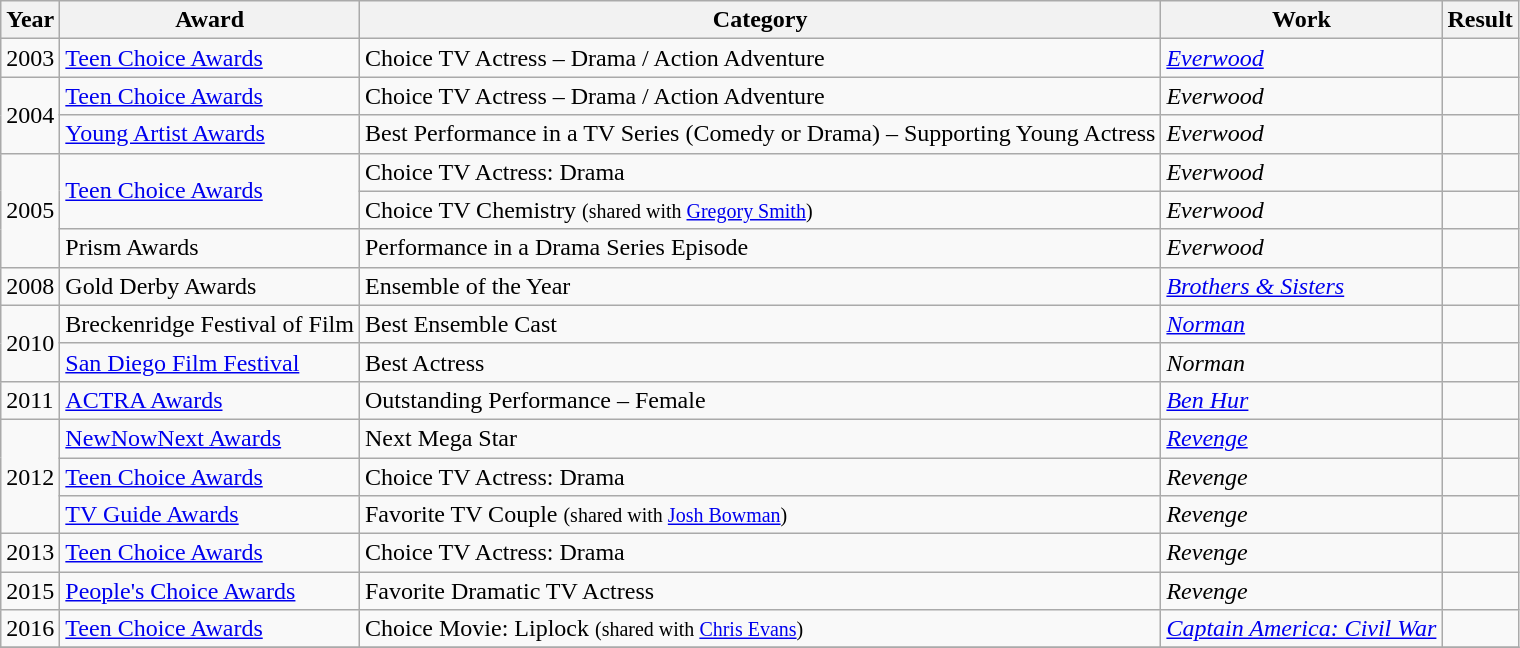<table class="wikitable sortable">
<tr>
<th>Year</th>
<th>Award</th>
<th>Category</th>
<th>Work</th>
<th>Result</th>
</tr>
<tr>
<td>2003</td>
<td><a href='#'>Teen Choice Awards</a></td>
<td>Choice TV Actress – Drama / Action Adventure</td>
<td><em><a href='#'>Everwood</a></em></td>
<td></td>
</tr>
<tr>
<td rowspan="2">2004</td>
<td><a href='#'>Teen Choice Awards</a></td>
<td>Choice TV Actress – Drama / Action Adventure</td>
<td><em>Everwood</em></td>
<td></td>
</tr>
<tr>
<td><a href='#'>Young Artist Awards</a></td>
<td>Best Performance in a TV Series (Comedy or Drama) – Supporting Young Actress</td>
<td><em>Everwood</em></td>
<td></td>
</tr>
<tr>
<td rowspan="3">2005</td>
<td rowspan="2"><a href='#'>Teen Choice Awards</a></td>
<td>Choice TV Actress: Drama</td>
<td><em>Everwood</em></td>
<td></td>
</tr>
<tr>
<td>Choice TV Chemistry <small> (shared with <a href='#'>Gregory Smith</a>)</small></td>
<td><em>Everwood</em></td>
<td></td>
</tr>
<tr>
<td>Prism Awards</td>
<td>Performance in a Drama Series Episode</td>
<td><em>Everwood</em></td>
<td></td>
</tr>
<tr>
<td>2008</td>
<td>Gold Derby Awards</td>
<td>Ensemble of the Year</td>
<td><em><a href='#'>Brothers & Sisters</a></em></td>
<td></td>
</tr>
<tr>
<td rowspan="2">2010</td>
<td>Breckenridge Festival of Film</td>
<td>Best Ensemble Cast</td>
<td><em><a href='#'>Norman</a></em></td>
<td></td>
</tr>
<tr>
<td><a href='#'>San Diego Film Festival</a></td>
<td>Best Actress</td>
<td><em>Norman</em></td>
<td></td>
</tr>
<tr>
<td>2011</td>
<td><a href='#'>ACTRA Awards</a></td>
<td>Outstanding Performance – Female</td>
<td><em><a href='#'>Ben Hur</a></em></td>
<td></td>
</tr>
<tr>
<td rowspan="3">2012</td>
<td><a href='#'>NewNowNext Awards</a></td>
<td>Next Mega Star</td>
<td><em><a href='#'>Revenge</a></em></td>
<td></td>
</tr>
<tr>
<td><a href='#'>Teen Choice Awards</a></td>
<td>Choice TV Actress: Drama</td>
<td><em>Revenge</em></td>
<td></td>
</tr>
<tr>
<td><a href='#'>TV Guide Awards</a></td>
<td>Favorite TV Couple <small>(shared with <a href='#'>Josh Bowman</a>)</small></td>
<td><em>Revenge</em></td>
<td></td>
</tr>
<tr>
<td>2013</td>
<td><a href='#'>Teen Choice Awards</a></td>
<td>Choice TV Actress: Drama</td>
<td><em>Revenge</em></td>
<td></td>
</tr>
<tr>
<td>2015</td>
<td><a href='#'>People's Choice Awards</a></td>
<td>Favorite Dramatic TV Actress</td>
<td><em>Revenge</em></td>
<td></td>
</tr>
<tr>
<td>2016</td>
<td><a href='#'>Teen Choice Awards</a></td>
<td>Choice Movie: Liplock <small> (shared with <a href='#'>Chris Evans</a>)</small></td>
<td><em><a href='#'>Captain America: Civil War</a></em></td>
<td></td>
</tr>
<tr>
</tr>
</table>
